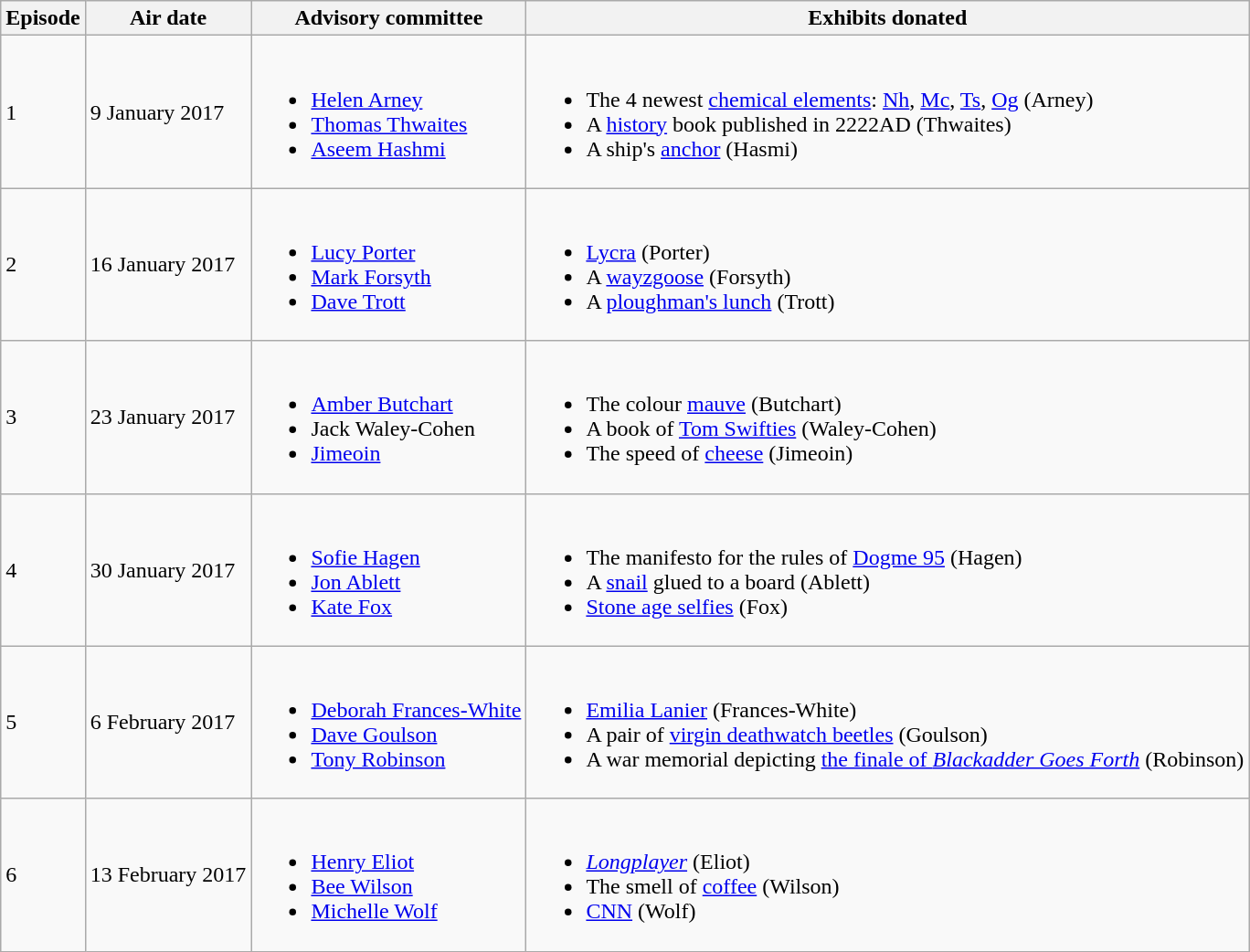<table class="wikitable">
<tr>
<th>Episode</th>
<th>Air date</th>
<th>Advisory committee</th>
<th>Exhibits donated</th>
</tr>
<tr>
<td>1</td>
<td>9 January 2017</td>
<td><br><ul><li><a href='#'>Helen Arney</a></li><li><a href='#'>Thomas Thwaites</a></li><li><a href='#'>Aseem Hashmi</a></li></ul></td>
<td><br><ul><li>The 4 newest <a href='#'>chemical elements</a>: <a href='#'>Nh</a>, <a href='#'>Mc</a>, <a href='#'>Ts</a>, <a href='#'>Og</a> (Arney)</li><li>A <a href='#'>history</a> book published in 2222AD (Thwaites)</li><li>A ship's <a href='#'>anchor</a> (Hasmi)</li></ul></td>
</tr>
<tr>
<td>2</td>
<td>16 January 2017</td>
<td><br><ul><li><a href='#'>Lucy Porter</a></li><li><a href='#'>Mark Forsyth</a></li><li><a href='#'>Dave Trott</a></li></ul></td>
<td><br><ul><li><a href='#'>Lycra</a> (Porter)</li><li>A <a href='#'>wayzgoose</a> (Forsyth)</li><li>A <a href='#'>ploughman's lunch</a> (Trott)</li></ul></td>
</tr>
<tr>
<td>3</td>
<td>23 January 2017</td>
<td><br><ul><li><a href='#'>Amber Butchart</a></li><li>Jack Waley-Cohen</li><li><a href='#'>Jimeoin</a></li></ul></td>
<td><br><ul><li>The colour <a href='#'>mauve</a> (Butchart)</li><li>A book of <a href='#'>Tom Swifties</a> (Waley-Cohen)</li><li>The speed of <a href='#'>cheese</a> (Jimeoin)</li></ul></td>
</tr>
<tr>
<td>4</td>
<td>30 January 2017</td>
<td><br><ul><li><a href='#'>Sofie Hagen</a></li><li><a href='#'>Jon Ablett</a></li><li><a href='#'>Kate Fox</a></li></ul></td>
<td><br><ul><li>The manifesto for the rules of <a href='#'>Dogme 95</a> (Hagen)</li><li>A <a href='#'>snail</a> glued to a board (Ablett)</li><li><a href='#'>Stone age selfies</a> (Fox)</li></ul></td>
</tr>
<tr>
<td>5</td>
<td>6 February 2017</td>
<td><br><ul><li><a href='#'>Deborah Frances-White</a></li><li><a href='#'>Dave Goulson</a></li><li><a href='#'>Tony Robinson</a></li></ul></td>
<td><br><ul><li><a href='#'>Emilia Lanier</a> (Frances-White)</li><li>A pair of <a href='#'>virgin deathwatch beetles</a> (Goulson)</li><li>A war memorial depicting <a href='#'>the finale of <em>Blackadder Goes Forth</em></a> (Robinson)</li></ul></td>
</tr>
<tr>
<td>6</td>
<td>13 February 2017</td>
<td><br><ul><li><a href='#'>Henry Eliot</a></li><li><a href='#'>Bee Wilson</a></li><li><a href='#'>Michelle Wolf</a></li></ul></td>
<td><br><ul><li><em><a href='#'>Longplayer</a></em> (Eliot)</li><li>The smell of <a href='#'>coffee</a> (Wilson)</li><li><a href='#'>CNN</a> (Wolf)</li></ul></td>
</tr>
</table>
